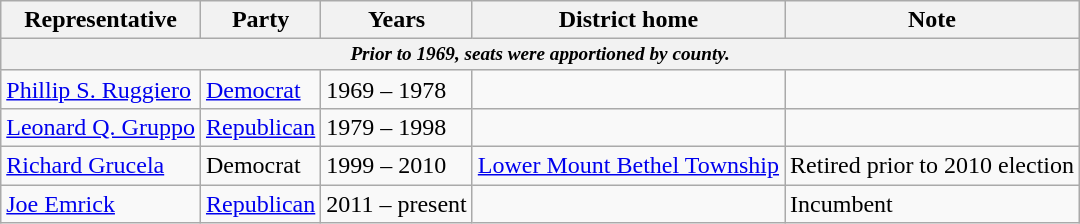<table class=wikitable>
<tr valign=bottom>
<th>Representative</th>
<th>Party</th>
<th>Years</th>
<th>District home</th>
<th>Note</th>
</tr>
<tr>
<th colspan=5 style="font-size: 80%;"><em>Prior to 1969, seats were apportioned by county.</em></th>
</tr>
<tr>
<td><a href='#'>Phillip S. Ruggiero</a></td>
<td><a href='#'>Democrat</a></td>
<td>1969 – 1978</td>
<td></td>
<td></td>
</tr>
<tr>
<td><a href='#'>Leonard Q. Gruppo</a></td>
<td><a href='#'>Republican</a></td>
<td>1979 – 1998</td>
<td></td>
<td></td>
</tr>
<tr>
<td><a href='#'>Richard Grucela</a></td>
<td>Democrat</td>
<td>1999 – 2010</td>
<td><a href='#'>Lower Mount Bethel Township</a></td>
<td>Retired prior to 2010 election</td>
</tr>
<tr>
<td><a href='#'>Joe Emrick</a></td>
<td><a href='#'>Republican</a></td>
<td>2011 – present</td>
<td></td>
<td>Incumbent</td>
</tr>
</table>
